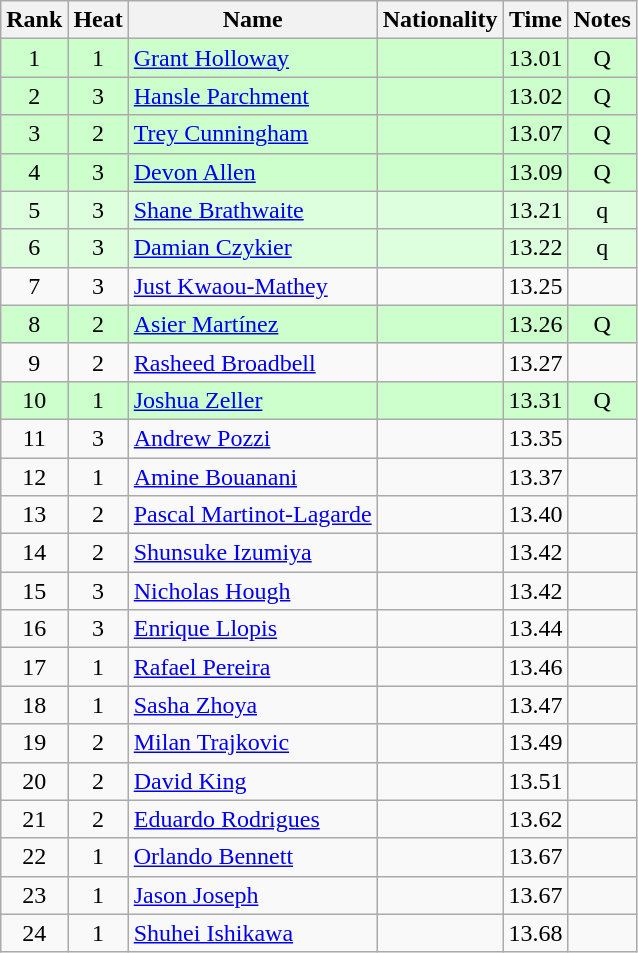<table class="wikitable sortable" style="text-align:center">
<tr>
<th>Rank</th>
<th>Heat</th>
<th>Name</th>
<th>Nationality</th>
<th>Time</th>
<th>Notes</th>
</tr>
<tr bgcolor=ccffcc>
<td>1</td>
<td>1</td>
<td align=left><a href='#'>Grant Holloway</a></td>
<td align=left></td>
<td>13.01</td>
<td>Q </td>
</tr>
<tr bgcolor=ccffcc>
<td>2</td>
<td>3</td>
<td align=left><a href='#'>Hansle Parchment</a></td>
<td align=left></td>
<td>13.02</td>
<td>Q</td>
</tr>
<tr bgcolor=ccffcc>
<td>3</td>
<td>2</td>
<td align=left><a href='#'>Trey Cunningham</a></td>
<td align=left></td>
<td>13.07</td>
<td>Q</td>
</tr>
<tr bgcolor=ccffcc>
<td>4</td>
<td>3</td>
<td align=left><a href='#'>Devon Allen</a></td>
<td align=left></td>
<td>13.09</td>
<td>Q</td>
</tr>
<tr bgcolor=ddffdd>
<td>5</td>
<td>3</td>
<td align=left><a href='#'>Shane Brathwaite</a></td>
<td align=left></td>
<td>13.21</td>
<td>q</td>
</tr>
<tr bgcolor=ddffdd>
<td>6</td>
<td>3</td>
<td align=left><a href='#'>Damian Czykier</a></td>
<td align=left></td>
<td>13.22</td>
<td>q</td>
</tr>
<tr>
<td>7</td>
<td>3</td>
<td align=left><a href='#'>Just Kwaou-Mathey</a></td>
<td align=left></td>
<td>13.25</td>
<td></td>
</tr>
<tr bgcolor=ccffcc>
<td>8</td>
<td>2</td>
<td align=left><a href='#'>Asier Martínez</a></td>
<td align=left></td>
<td>13.26</td>
<td>Q </td>
</tr>
<tr>
<td>9</td>
<td>2</td>
<td align=left><a href='#'>Rasheed Broadbell</a></td>
<td align=left></td>
<td>13.27</td>
<td></td>
</tr>
<tr bgcolor=ccffcc>
<td>10</td>
<td>1</td>
<td align=left><a href='#'>Joshua Zeller</a></td>
<td align=left></td>
<td>13.31</td>
<td>Q</td>
</tr>
<tr>
<td>11</td>
<td>3</td>
<td align=left><a href='#'>Andrew Pozzi</a></td>
<td align=left></td>
<td>13.35</td>
<td></td>
</tr>
<tr>
<td>12</td>
<td>1</td>
<td align=left><a href='#'>Amine Bouanani</a></td>
<td align=left></td>
<td>13.37</td>
<td></td>
</tr>
<tr>
<td>13</td>
<td>2</td>
<td align=left><a href='#'>Pascal Martinot-Lagarde</a></td>
<td align=left></td>
<td>13.40</td>
<td></td>
</tr>
<tr>
<td>14</td>
<td>2</td>
<td align=left><a href='#'>Shunsuke Izumiya</a></td>
<td align=left></td>
<td>13.42</td>
<td></td>
</tr>
<tr>
<td>15</td>
<td>3</td>
<td align=left><a href='#'>Nicholas Hough</a></td>
<td align=left></td>
<td>13.42</td>
<td></td>
</tr>
<tr>
<td>16</td>
<td>3</td>
<td align=left><a href='#'>Enrique Llopis</a></td>
<td align=left></td>
<td>13.44</td>
<td></td>
</tr>
<tr>
<td>17</td>
<td>1</td>
<td align=left><a href='#'>Rafael Pereira</a></td>
<td align=left></td>
<td>13.46</td>
<td></td>
</tr>
<tr>
<td>18</td>
<td>1</td>
<td align=left><a href='#'>Sasha Zhoya</a></td>
<td align=left></td>
<td>13.47</td>
<td></td>
</tr>
<tr>
<td>19</td>
<td>2</td>
<td align=left><a href='#'>Milan Trajkovic</a></td>
<td align=left></td>
<td>13.49</td>
<td></td>
</tr>
<tr>
<td>20</td>
<td>2</td>
<td align=left><a href='#'>David King</a></td>
<td align=left></td>
<td>13.51</td>
<td></td>
</tr>
<tr>
<td>21</td>
<td>2</td>
<td align=left><a href='#'>Eduardo Rodrigues</a></td>
<td align=left></td>
<td>13.62</td>
<td></td>
</tr>
<tr>
<td>22</td>
<td>1</td>
<td align=left><a href='#'>Orlando Bennett</a></td>
<td align=left></td>
<td>13.67</td>
<td></td>
</tr>
<tr>
<td>23</td>
<td>1</td>
<td align=left><a href='#'>Jason Joseph</a></td>
<td align=left></td>
<td>13.67</td>
<td></td>
</tr>
<tr>
<td>24</td>
<td>1</td>
<td align=left><a href='#'>Shuhei Ishikawa</a></td>
<td align=left></td>
<td>13.68</td>
<td></td>
</tr>
</table>
